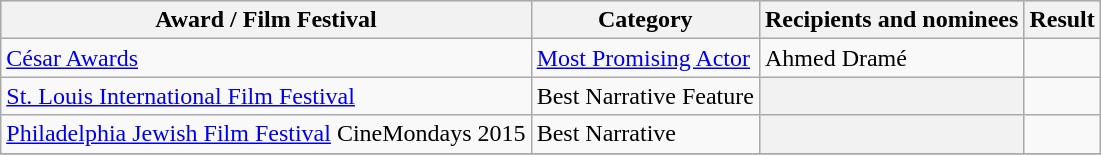<table class="wikitable plainrowheaders sortable">
<tr style="background:#ccc; text-align:center;">
<th scope="col">Award / Film Festival</th>
<th scope="col">Category</th>
<th scope="col">Recipients and nominees</th>
<th scope="col">Result</th>
</tr>
<tr>
<td><a href='#'>César Awards</a></td>
<td><a href='#'>Most Promising Actor</a></td>
<td>Ahmed Dramé</td>
<td></td>
</tr>
<tr>
<td><a href='#'>St. Louis International Film Festival</a></td>
<td>Best Narrative Feature</td>
<th></th>
<td></td>
</tr>
<tr>
<td><a href='#'>Philadelphia Jewish Film Festival</a> CineMondays 2015</td>
<td>Best Narrative</td>
<th></th>
<td></td>
</tr>
<tr>
</tr>
</table>
